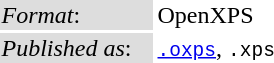<table style="text-align:left;">
<tr>
<td style="background:#ddd; width:100px;"><em>Format</em>:</td>
<td>OpenXPS</td>
</tr>
<tr>
<td style="background:#ddd;"><em>Published as</em>:</td>
<td><code><a href='#'>.oxps</a></code>, <code>.xps</code></td>
</tr>
</table>
